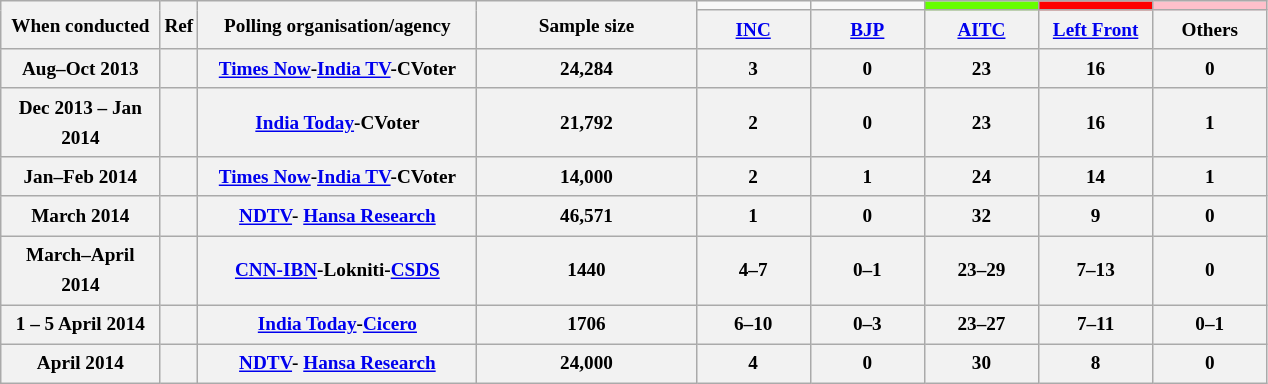<table class="wikitable" style="text-align:center;font-size:80%;line-height:20px;">
<tr>
<th class="wikitable" rowspan="2" width="100px">When conducted</th>
<th class="wikitable" rowspan="2" width="10px">Ref</th>
<th class="wikitable" rowspan="2" width="180px">Polling organisation/agency</th>
<th class="wikitable" rowspan="2" width="140px">Sample size</th>
<td bgcolor=></td>
<td bgcolor=></td>
<td style="background:#66FF00;"></td>
<td style="background:red;"></td>
<td style="background:pink;"></td>
</tr>
<tr>
<th class="wikitable" width="70px"><a href='#'>INC</a></th>
<th class="wikitable" width="70px"><a href='#'>BJP</a></th>
<th class="wikitable" width="70px"><a href='#'>AITC</a></th>
<th class="wikitable" width="70px"><a href='#'>Left Front</a></th>
<th class="wikitable" width="70px">Others</th>
</tr>
<tr class="hintergrundfarbe2" style="text-align:center">
<th>Aug–Oct 2013</th>
<th></th>
<th><a href='#'>Times Now</a>-<a href='#'>India TV</a>-CVoter</th>
<th>24,284</th>
<th>3</th>
<th>0</th>
<th>23</th>
<th>16</th>
<th>0</th>
</tr>
<tr class="hintergrundfarbe2" style="text-align:center">
<th>Dec 2013 – Jan 2014</th>
<th></th>
<th><a href='#'>India Today</a>-CVoter</th>
<th>21,792</th>
<th>2</th>
<th>0</th>
<th>23</th>
<th>16</th>
<th>1</th>
</tr>
<tr class="hintergrundfarbe2" style="text-align:center">
<th>Jan–Feb 2014</th>
<th></th>
<th><a href='#'>Times Now</a>-<a href='#'>India TV</a>-CVoter</th>
<th>14,000</th>
<th>2</th>
<th>1</th>
<th>24</th>
<th>14</th>
<th>1</th>
</tr>
<tr class="hintergrundfarbe2" style="text-align:center">
<th>March 2014</th>
<th></th>
<th><a href='#'>NDTV</a>- <a href='#'>Hansa Research</a></th>
<th>46,571</th>
<th>1</th>
<th>0</th>
<th>32</th>
<th>9</th>
<th>0</th>
</tr>
<tr class="hintergrundfarbe2" style="text-align:center">
<th>March–April 2014</th>
<th></th>
<th><a href='#'>CNN-IBN</a>-Lokniti-<a href='#'>CSDS</a></th>
<th>1440</th>
<th>4–7</th>
<th>0–1</th>
<th>23–29</th>
<th>7–13</th>
<th>0</th>
</tr>
<tr class="hintergrundfarbe2" style="text-align:center">
<th>1 – 5 April 2014</th>
<th></th>
<th><a href='#'>India Today</a>-<a href='#'>Cicero</a></th>
<th>1706</th>
<th>6–10</th>
<th>0–3</th>
<th>23–27</th>
<th>7–11</th>
<th>0–1</th>
</tr>
<tr class="hintergrundfarbe2" style="text-align:center">
<th>April 2014</th>
<th></th>
<th><a href='#'>NDTV</a>- <a href='#'>Hansa Research</a></th>
<th>24,000</th>
<th>4</th>
<th>0</th>
<th>30</th>
<th>8</th>
<th>0</th>
</tr>
</table>
